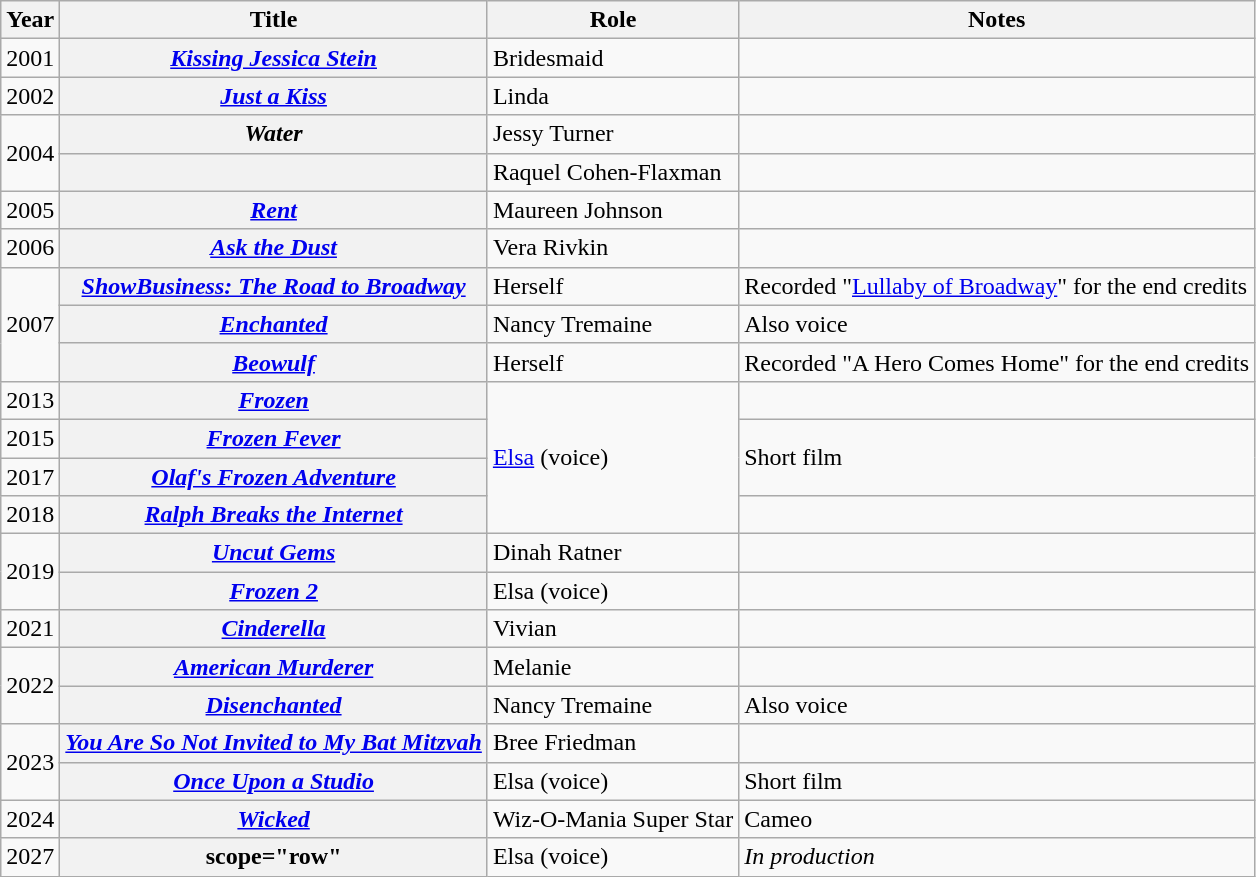<table class="wikitable sortable plainrowheaders">
<tr>
<th scope="col">Year</th>
<th scope="col">Title</th>
<th scope="col">Role</th>
<th scope="col" class="unsortable">Notes</th>
</tr>
<tr>
<td>2001</td>
<th scope="row"><em><a href='#'>Kissing Jessica Stein</a></em></th>
<td>Bridesmaid</td>
<td></td>
</tr>
<tr>
<td>2002</td>
<th scope="row"><em><a href='#'>Just a Kiss</a></em></th>
<td>Linda</td>
<td></td>
</tr>
<tr>
<td rowspan="2">2004</td>
<th scope="row"><em>Water</em></th>
<td>Jessy Turner</td>
<td></td>
</tr>
<tr>
<th scope="row"><em></em></th>
<td>Raquel Cohen-Flaxman</td>
<td></td>
</tr>
<tr>
<td>2005</td>
<th scope="row"><em><a href='#'>Rent</a></em></th>
<td>Maureen Johnson</td>
<td></td>
</tr>
<tr>
<td>2006</td>
<th scope="row"><em><a href='#'>Ask the Dust</a></em></th>
<td>Vera Rivkin</td>
<td></td>
</tr>
<tr>
<td rowspan="3">2007</td>
<th scope="row"><em><a href='#'>ShowBusiness: The Road to Broadway</a></em></th>
<td>Herself</td>
<td>Recorded "<a href='#'>Lullaby of Broadway</a>" for the end credits</td>
</tr>
<tr>
<th scope="row"><em><a href='#'>Enchanted</a></em></th>
<td>Nancy Tremaine</td>
<td>Also voice</td>
</tr>
<tr>
<th scope="row"><em><a href='#'>Beowulf</a></em></th>
<td>Herself</td>
<td>Recorded "A Hero Comes Home" for the end credits</td>
</tr>
<tr>
<td>2013</td>
<th scope="row"><em><a href='#'>Frozen</a></em></th>
<td rowspan="4"><a href='#'>Elsa</a> (voice)</td>
<td></td>
</tr>
<tr>
<td>2015</td>
<th scope="row"><em><a href='#'>Frozen Fever</a></em></th>
<td rowspan=2>Short film</td>
</tr>
<tr>
<td>2017</td>
<th scope="row"><em><a href='#'>Olaf's Frozen Adventure</a></em></th>
</tr>
<tr>
<td>2018</td>
<th scope="row"><em><a href='#'>Ralph Breaks the Internet</a></em></th>
<td></td>
</tr>
<tr>
<td rowspan="2">2019</td>
<th scope="row"><em><a href='#'>Uncut Gems</a></em></th>
<td>Dinah Ratner</td>
<td></td>
</tr>
<tr>
<th scope="row"><em><a href='#'>Frozen 2</a></em></th>
<td>Elsa (voice)</td>
<td></td>
</tr>
<tr>
<td>2021</td>
<th scope="row"><em><a href='#'>Cinderella</a></em></th>
<td>Vivian</td>
<td></td>
</tr>
<tr>
<td rowspan="2">2022</td>
<th scope="row"><em><a href='#'>American Murderer</a></em></th>
<td>Melanie</td>
<td></td>
</tr>
<tr>
<th scope="row"><em><a href='#'>Disenchanted</a></em></th>
<td>Nancy Tremaine</td>
<td>Also voice</td>
</tr>
<tr>
<td rowspan="2">2023</td>
<th scope="row"><em><a href='#'>You Are So Not Invited to My Bat Mitzvah</a></em></th>
<td>Bree Friedman</td>
<td></td>
</tr>
<tr>
<th scope="row"><em><a href='#'>Once Upon a Studio</a></em></th>
<td>Elsa (voice)</td>
<td>Short film</td>
</tr>
<tr>
<td>2024</td>
<th scope="row"><em><a href='#'>Wicked</a></em></th>
<td>Wiz-O-Mania Super Star</td>
<td>Cameo</td>
</tr>
<tr>
<td>2027</td>
<th>scope="row" </th>
<td>Elsa (voice)</td>
<td><em>In production</em></td>
</tr>
</table>
